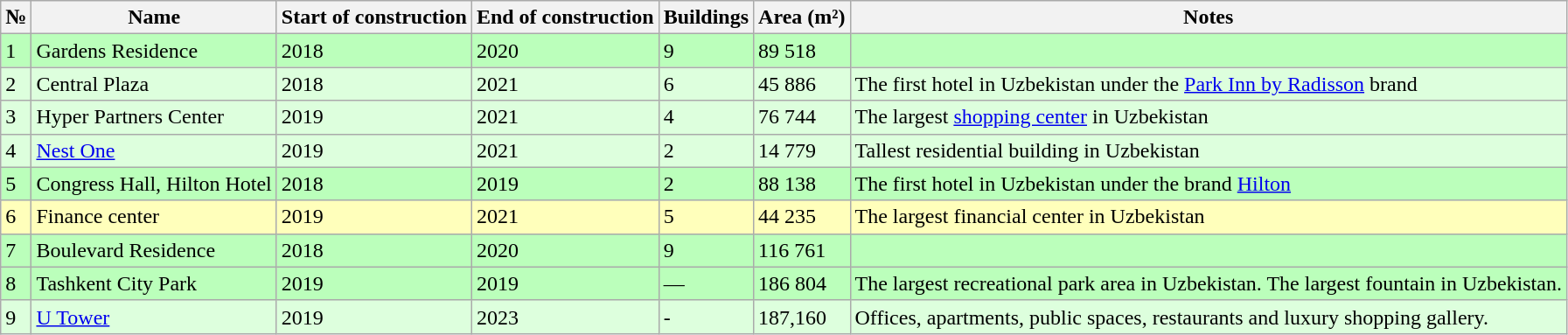<table class="wikitable wide sortable">
<tr>
<th>№</th>
<th>Name</th>
<th>Start of construction</th>
<th>End of construction</th>
<th>Buildings</th>
<th>Area (m²)</th>
<th>Notes</th>
</tr>
<tr bgcolor="#bbffbb">
<td>1</td>
<td>Gardens Residence</td>
<td>2018</td>
<td>2020</td>
<td>9</td>
<td>89 518</td>
<td></td>
</tr>
<tr bgcolor="#ddffdd">
<td>2</td>
<td>Central Plaza</td>
<td>2018</td>
<td>2021</td>
<td>6</td>
<td>45 886</td>
<td>The first hotel in Uzbekistan under the <a href='#'>Park Inn by Radisson</a> brand</td>
</tr>
<tr bgcolor="#ddffdd">
<td>3</td>
<td>Hyper Partners Center</td>
<td>2019</td>
<td>2021</td>
<td>4</td>
<td>76 744</td>
<td>The largest <a href='#'>shopping center</a> in Uzbekistan</td>
</tr>
<tr bgcolor="#ddffdd">
<td>4</td>
<td><a href='#'>Nest One</a></td>
<td>2019</td>
<td>2021</td>
<td>2</td>
<td>14 779</td>
<td>Tallest residential building in Uzbekistan</td>
</tr>
<tr bgcolor="#bbffbb">
<td>5</td>
<td>Congress Hall, Hilton Hotel</td>
<td>2018</td>
<td>2019</td>
<td>2</td>
<td>88 138</td>
<td>The first hotel in Uzbekistan under the brand <a href='#'>Hilton</a></td>
</tr>
<tr bgcolor="#ffffbb">
<td>6</td>
<td>Finance center</td>
<td>2019</td>
<td>2021</td>
<td>5</td>
<td>44 235</td>
<td>The largest financial center in Uzbekistan</td>
</tr>
<tr bgcolor="#bbffbb">
<td>7</td>
<td>Boulevard Residence</td>
<td>2018</td>
<td>2020</td>
<td>9</td>
<td>116 761</td>
<td></td>
</tr>
<tr bgcolor="#bbffbb">
<td>8</td>
<td>Tashkent City Park</td>
<td>2019</td>
<td>2019</td>
<td>—</td>
<td>186 804</td>
<td>The largest recreational park area in Uzbekistan. The largest fountain in Uzbekistan.</td>
</tr>
<tr bgcolor="#ddffdd">
<td>9</td>
<td><a href='#'>U Tower</a></td>
<td>2019</td>
<td>2023</td>
<td>-</td>
<td>187,160</td>
<td>Offices, apartments, public spaces, restaurants and luxury shopping gallery.</td>
</tr>
</table>
